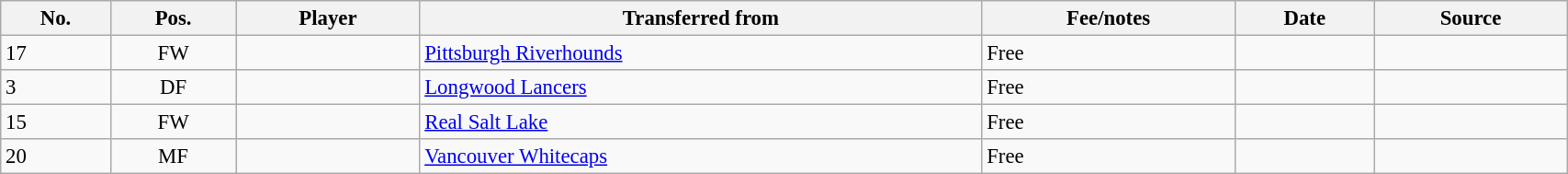<table class="wikitable sortable" style="width:90%; text-align:center; font-size:95%; text-align:left;">
<tr>
<th><strong>No.</strong></th>
<th><strong>Pos.</strong></th>
<th><strong>Player</strong></th>
<th><strong>Transferred from</strong></th>
<th><strong>Fee/notes</strong></th>
<th><strong>Date</strong></th>
<th><strong>Source</strong></th>
</tr>
<tr>
<td>17</td>
<td align=center>FW</td>
<td></td>
<td> <a href='#'>Pittsburgh Riverhounds</a></td>
<td>Free</td>
<td></td>
<td></td>
</tr>
<tr>
<td>3</td>
<td align=center>DF</td>
<td></td>
<td> <a href='#'>Longwood Lancers</a></td>
<td>Free</td>
<td></td>
<td></td>
</tr>
<tr>
<td>15</td>
<td align=center>FW</td>
<td></td>
<td> <a href='#'>Real Salt Lake</a></td>
<td>Free</td>
<td></td>
<td></td>
</tr>
<tr>
<td>20</td>
<td align=center>MF</td>
<td></td>
<td> <a href='#'>Vancouver Whitecaps</a></td>
<td>Free</td>
<td></td>
<td></td>
</tr>
</table>
